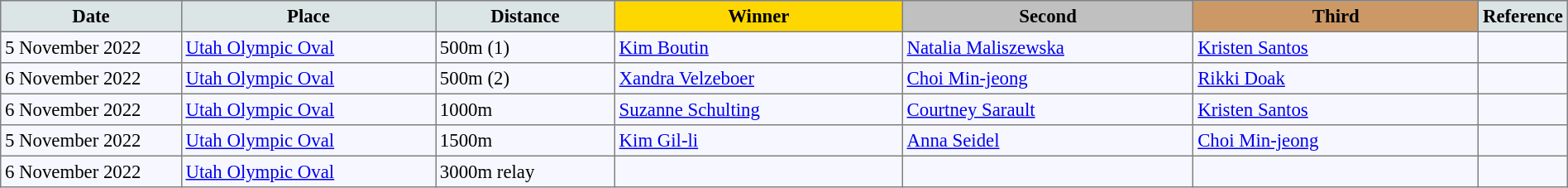<table bgcolor="#f7f8ff" cellpadding="3" cellspacing="0" border="1" style="font-size: 95%; border: gray solid 1px; border-collapse: collapse;">
<tr bgcolor="#cccccc" (1>
<td width="150" align="center" bgcolor="#dce5e5"><strong>Date</strong></td>
<td width="220" align="center" bgcolor="#dce5e5"><strong>Place</strong></td>
<td width="150" align="center" bgcolor="#dce5e5"><strong>Distance</strong></td>
<td align="center" bgcolor="gold" width="250"><strong>Winner</strong></td>
<td align="center" bgcolor="silver" width="250"><strong>Second</strong></td>
<td width="250" align="center" bgcolor="#cc9966"><strong>Third</strong></td>
<td width="30" align="center" bgcolor="#dce5e5"><strong>Reference</strong></td>
</tr>
<tr align="left">
<td>5 November 2022</td>
<td><a href='#'>Utah Olympic Oval</a></td>
<td>500m (1)</td>
<td> <a href='#'>Kim Boutin</a></td>
<td> <a href='#'>Natalia Maliszewska</a></td>
<td> <a href='#'>Kristen Santos</a></td>
<td> </td>
</tr>
<tr align="left">
<td>6 November 2022</td>
<td><a href='#'>Utah Olympic Oval</a></td>
<td>500m (2)</td>
<td> <a href='#'>Xandra Velzeboer</a></td>
<td> <a href='#'>Choi Min-jeong</a></td>
<td> <a href='#'>Rikki Doak</a></td>
<td> </td>
</tr>
<tr align="left">
<td>6 November 2022</td>
<td><a href='#'>Utah Olympic Oval</a></td>
<td>1000m</td>
<td> <a href='#'>Suzanne Schulting</a></td>
<td> <a href='#'>Courtney Sarault</a></td>
<td> <a href='#'>Kristen Santos</a></td>
<td> </td>
</tr>
<tr align="left">
<td>5 November 2022</td>
<td><a href='#'>Utah Olympic Oval</a></td>
<td>1500m</td>
<td> <a href='#'>Kim Gil-li</a></td>
<td> <a href='#'>Anna Seidel</a></td>
<td> <a href='#'>Choi Min-jeong </a></td>
<td> </td>
</tr>
<tr align="left">
<td>6 November 2022</td>
<td><a href='#'>Utah Olympic Oval</a></td>
<td>3000m relay</td>
<td></td>
<td></td>
<td></td>
<td> </td>
</tr>
</table>
